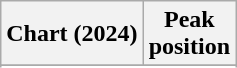<table class="wikitable sortable plainrowheaders" style="text-align:center">
<tr>
<th scope="col">Chart (2024)</th>
<th scope="col">Peak<br>position</th>
</tr>
<tr>
</tr>
<tr>
</tr>
</table>
